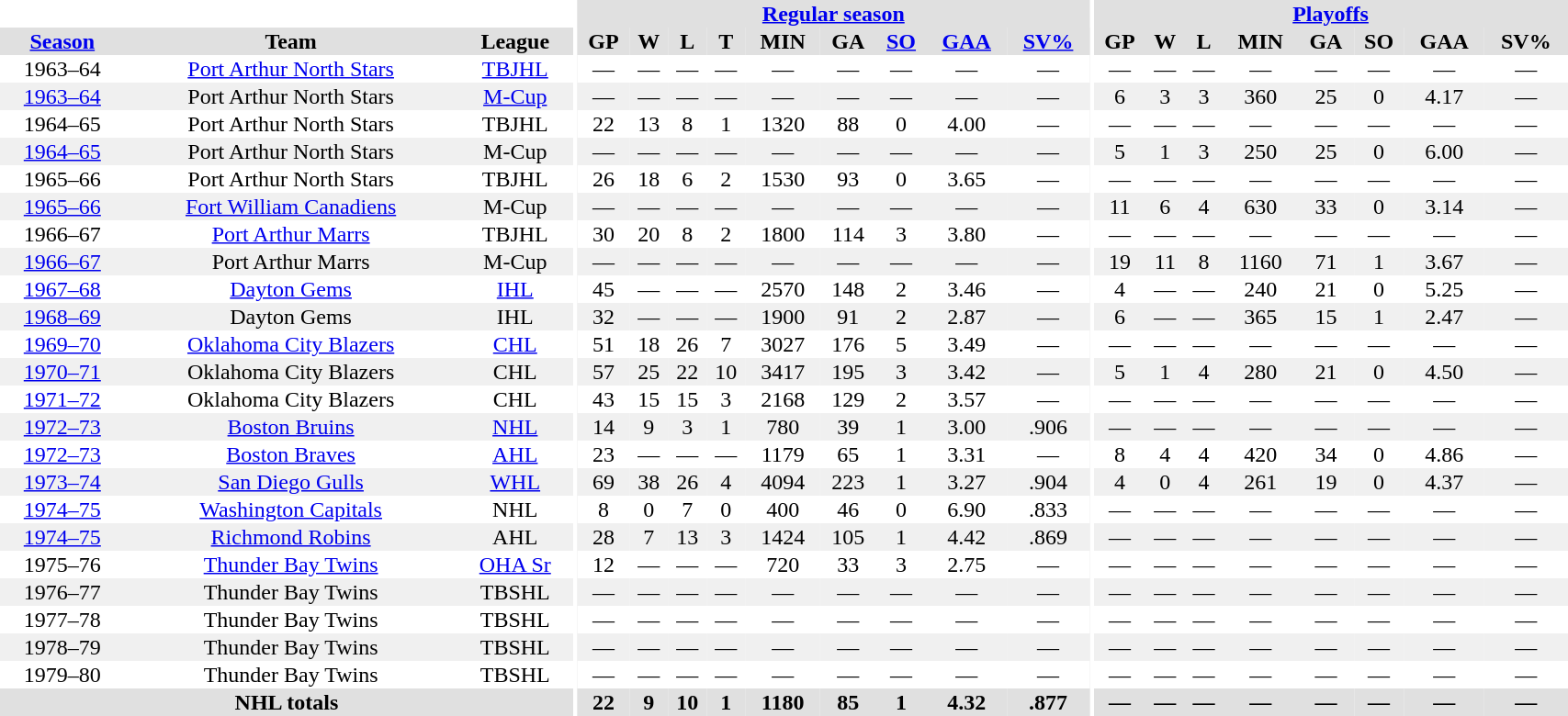<table border="0" cellpadding="1" cellspacing="0" style="width:90%; text-align:center;">
<tr bgcolor="#e0e0e0">
<th colspan="3" bgcolor="#ffffff"></th>
<th rowspan="99" bgcolor="#ffffff"></th>
<th colspan="9" bgcolor="#e0e0e0"><a href='#'>Regular season</a></th>
<th rowspan="99" bgcolor="#ffffff"></th>
<th colspan="8" bgcolor="#e0e0e0"><a href='#'>Playoffs</a></th>
</tr>
<tr bgcolor="#e0e0e0">
<th><a href='#'>Season</a></th>
<th>Team</th>
<th>League</th>
<th>GP</th>
<th>W</th>
<th>L</th>
<th>T</th>
<th>MIN</th>
<th>GA</th>
<th><a href='#'>SO</a></th>
<th><a href='#'>GAA</a></th>
<th><a href='#'>SV%</a></th>
<th>GP</th>
<th>W</th>
<th>L</th>
<th>MIN</th>
<th>GA</th>
<th>SO</th>
<th>GAA</th>
<th>SV%</th>
</tr>
<tr>
<td>1963–64</td>
<td><a href='#'>Port Arthur North Stars</a></td>
<td><a href='#'>TBJHL</a></td>
<td>—</td>
<td>—</td>
<td>—</td>
<td>—</td>
<td>—</td>
<td>—</td>
<td>—</td>
<td>—</td>
<td>—</td>
<td>—</td>
<td>—</td>
<td>—</td>
<td>—</td>
<td>—</td>
<td>—</td>
<td>—</td>
<td>—</td>
</tr>
<tr bgcolor="#f0f0f0">
<td><a href='#'>1963–64</a></td>
<td>Port Arthur North Stars</td>
<td><a href='#'>M-Cup</a></td>
<td>—</td>
<td>—</td>
<td>—</td>
<td>—</td>
<td>—</td>
<td>—</td>
<td>—</td>
<td>—</td>
<td>—</td>
<td>6</td>
<td>3</td>
<td>3</td>
<td>360</td>
<td>25</td>
<td>0</td>
<td>4.17</td>
<td>—</td>
</tr>
<tr>
<td>1964–65</td>
<td>Port Arthur North Stars</td>
<td>TBJHL</td>
<td>22</td>
<td>13</td>
<td>8</td>
<td>1</td>
<td>1320</td>
<td>88</td>
<td>0</td>
<td>4.00</td>
<td>—</td>
<td>—</td>
<td>—</td>
<td>—</td>
<td>—</td>
<td>—</td>
<td>—</td>
<td>—</td>
<td>—</td>
</tr>
<tr bgcolor="#f0f0f0">
<td><a href='#'>1964–65</a></td>
<td>Port Arthur North Stars</td>
<td>M-Cup</td>
<td>—</td>
<td>—</td>
<td>—</td>
<td>—</td>
<td>—</td>
<td>—</td>
<td>—</td>
<td>—</td>
<td>—</td>
<td>5</td>
<td>1</td>
<td>3</td>
<td>250</td>
<td>25</td>
<td>0</td>
<td>6.00</td>
<td>—</td>
</tr>
<tr>
<td>1965–66</td>
<td>Port Arthur North Stars</td>
<td>TBJHL</td>
<td>26</td>
<td>18</td>
<td>6</td>
<td>2</td>
<td>1530</td>
<td>93</td>
<td>0</td>
<td>3.65</td>
<td>—</td>
<td>—</td>
<td>—</td>
<td>—</td>
<td>—</td>
<td>—</td>
<td>—</td>
<td>—</td>
<td>—</td>
</tr>
<tr bgcolor="#f0f0f0">
<td><a href='#'>1965–66</a></td>
<td><a href='#'>Fort William Canadiens</a></td>
<td>M-Cup</td>
<td>—</td>
<td>—</td>
<td>—</td>
<td>—</td>
<td>—</td>
<td>—</td>
<td>—</td>
<td>—</td>
<td>—</td>
<td>11</td>
<td>6</td>
<td>4</td>
<td>630</td>
<td>33</td>
<td>0</td>
<td>3.14</td>
<td>—</td>
</tr>
<tr>
<td>1966–67</td>
<td><a href='#'>Port Arthur Marrs</a></td>
<td>TBJHL</td>
<td>30</td>
<td>20</td>
<td>8</td>
<td>2</td>
<td>1800</td>
<td>114</td>
<td>3</td>
<td>3.80</td>
<td>—</td>
<td>—</td>
<td>—</td>
<td>—</td>
<td>—</td>
<td>—</td>
<td>—</td>
<td>—</td>
<td>—</td>
</tr>
<tr bgcolor="#f0f0f0">
<td><a href='#'>1966–67</a></td>
<td>Port Arthur Marrs</td>
<td>M-Cup</td>
<td>—</td>
<td>—</td>
<td>—</td>
<td>—</td>
<td>—</td>
<td>—</td>
<td>—</td>
<td>—</td>
<td>—</td>
<td>19</td>
<td>11</td>
<td>8</td>
<td>1160</td>
<td>71</td>
<td>1</td>
<td>3.67</td>
<td>—</td>
</tr>
<tr>
<td><a href='#'>1967–68</a></td>
<td><a href='#'>Dayton Gems</a></td>
<td><a href='#'>IHL</a></td>
<td>45</td>
<td>—</td>
<td>—</td>
<td>—</td>
<td>2570</td>
<td>148</td>
<td>2</td>
<td>3.46</td>
<td>—</td>
<td>4</td>
<td>—</td>
<td>—</td>
<td>240</td>
<td>21</td>
<td>0</td>
<td>5.25</td>
<td>—</td>
</tr>
<tr bgcolor="#f0f0f0">
<td><a href='#'>1968–69</a></td>
<td>Dayton Gems</td>
<td>IHL</td>
<td>32</td>
<td>—</td>
<td>—</td>
<td>—</td>
<td>1900</td>
<td>91</td>
<td>2</td>
<td>2.87</td>
<td>—</td>
<td>6</td>
<td>—</td>
<td>—</td>
<td>365</td>
<td>15</td>
<td>1</td>
<td>2.47</td>
<td>—</td>
</tr>
<tr>
<td><a href='#'>1969–70</a></td>
<td><a href='#'>Oklahoma City Blazers</a></td>
<td><a href='#'>CHL</a></td>
<td>51</td>
<td>18</td>
<td>26</td>
<td>7</td>
<td>3027</td>
<td>176</td>
<td>5</td>
<td>3.49</td>
<td>—</td>
<td>—</td>
<td>—</td>
<td>—</td>
<td>—</td>
<td>—</td>
<td>—</td>
<td>—</td>
<td>—</td>
</tr>
<tr bgcolor="#f0f0f0">
<td><a href='#'>1970–71</a></td>
<td>Oklahoma City Blazers</td>
<td>CHL</td>
<td>57</td>
<td>25</td>
<td>22</td>
<td>10</td>
<td>3417</td>
<td>195</td>
<td>3</td>
<td>3.42</td>
<td>—</td>
<td>5</td>
<td>1</td>
<td>4</td>
<td>280</td>
<td>21</td>
<td>0</td>
<td>4.50</td>
<td>—</td>
</tr>
<tr>
<td><a href='#'>1971–72</a></td>
<td>Oklahoma City Blazers</td>
<td>CHL</td>
<td>43</td>
<td>15</td>
<td>15</td>
<td>3</td>
<td>2168</td>
<td>129</td>
<td>2</td>
<td>3.57</td>
<td>—</td>
<td>—</td>
<td>—</td>
<td>—</td>
<td>—</td>
<td>—</td>
<td>—</td>
<td>—</td>
<td>—</td>
</tr>
<tr bgcolor="#f0f0f0">
<td><a href='#'>1972–73</a></td>
<td><a href='#'>Boston Bruins</a></td>
<td><a href='#'>NHL</a></td>
<td>14</td>
<td>9</td>
<td>3</td>
<td>1</td>
<td>780</td>
<td>39</td>
<td>1</td>
<td>3.00</td>
<td>.906</td>
<td>—</td>
<td>—</td>
<td>—</td>
<td>—</td>
<td>—</td>
<td>—</td>
<td>—</td>
<td>—</td>
</tr>
<tr>
<td><a href='#'>1972–73</a></td>
<td><a href='#'>Boston Braves</a></td>
<td><a href='#'>AHL</a></td>
<td>23</td>
<td>—</td>
<td>—</td>
<td>—</td>
<td>1179</td>
<td>65</td>
<td>1</td>
<td>3.31</td>
<td>—</td>
<td>8</td>
<td>4</td>
<td>4</td>
<td>420</td>
<td>34</td>
<td>0</td>
<td>4.86</td>
<td>—</td>
</tr>
<tr bgcolor="#f0f0f0">
<td><a href='#'>1973–74</a></td>
<td><a href='#'>San Diego Gulls</a></td>
<td><a href='#'>WHL</a></td>
<td>69</td>
<td>38</td>
<td>26</td>
<td>4</td>
<td>4094</td>
<td>223</td>
<td>1</td>
<td>3.27</td>
<td>.904</td>
<td>4</td>
<td>0</td>
<td>4</td>
<td>261</td>
<td>19</td>
<td>0</td>
<td>4.37</td>
<td>—</td>
</tr>
<tr>
<td><a href='#'>1974–75</a></td>
<td><a href='#'>Washington Capitals</a></td>
<td>NHL</td>
<td>8</td>
<td>0</td>
<td>7</td>
<td>0</td>
<td>400</td>
<td>46</td>
<td>0</td>
<td>6.90</td>
<td>.833</td>
<td>—</td>
<td>—</td>
<td>—</td>
<td>—</td>
<td>—</td>
<td>—</td>
<td>—</td>
<td>—</td>
</tr>
<tr bgcolor="#f0f0f0">
<td><a href='#'>1974–75</a></td>
<td><a href='#'>Richmond Robins</a></td>
<td>AHL</td>
<td>28</td>
<td>7</td>
<td>13</td>
<td>3</td>
<td>1424</td>
<td>105</td>
<td>1</td>
<td>4.42</td>
<td>.869</td>
<td>—</td>
<td>—</td>
<td>—</td>
<td>—</td>
<td>—</td>
<td>—</td>
<td>—</td>
<td>—</td>
</tr>
<tr>
<td>1975–76</td>
<td><a href='#'>Thunder Bay Twins</a></td>
<td><a href='#'>OHA Sr</a></td>
<td>12</td>
<td>—</td>
<td>—</td>
<td>—</td>
<td>720</td>
<td>33</td>
<td>3</td>
<td>2.75</td>
<td>—</td>
<td>—</td>
<td>—</td>
<td>—</td>
<td>—</td>
<td>—</td>
<td>—</td>
<td>—</td>
<td>—</td>
</tr>
<tr bgcolor="#f0f0f0">
<td>1976–77</td>
<td>Thunder Bay Twins</td>
<td>TBSHL</td>
<td>—</td>
<td>—</td>
<td>—</td>
<td>—</td>
<td>—</td>
<td>—</td>
<td>—</td>
<td>—</td>
<td>—</td>
<td>—</td>
<td>—</td>
<td>—</td>
<td>—</td>
<td>—</td>
<td>—</td>
<td>—</td>
<td>—</td>
</tr>
<tr>
<td>1977–78</td>
<td>Thunder Bay Twins</td>
<td>TBSHL</td>
<td>—</td>
<td>—</td>
<td>—</td>
<td>—</td>
<td>—</td>
<td>—</td>
<td>—</td>
<td>—</td>
<td>—</td>
<td>—</td>
<td>—</td>
<td>—</td>
<td>—</td>
<td>—</td>
<td>—</td>
<td>—</td>
<td>—</td>
</tr>
<tr bgcolor="#f0f0f0">
<td>1978–79</td>
<td>Thunder Bay Twins</td>
<td>TBSHL</td>
<td>—</td>
<td>—</td>
<td>—</td>
<td>—</td>
<td>—</td>
<td>—</td>
<td>—</td>
<td>—</td>
<td>—</td>
<td>—</td>
<td>—</td>
<td>—</td>
<td>—</td>
<td>—</td>
<td>—</td>
<td>—</td>
<td>—</td>
</tr>
<tr>
<td>1979–80</td>
<td>Thunder Bay Twins</td>
<td>TBSHL</td>
<td>—</td>
<td>—</td>
<td>—</td>
<td>—</td>
<td>—</td>
<td>—</td>
<td>—</td>
<td>—</td>
<td>—</td>
<td>—</td>
<td>—</td>
<td>—</td>
<td>—</td>
<td>—</td>
<td>—</td>
<td>—</td>
<td>—</td>
</tr>
<tr bgcolor="#e0e0e0">
<th colspan=3>NHL totals</th>
<th>22</th>
<th>9</th>
<th>10</th>
<th>1</th>
<th>1180</th>
<th>85</th>
<th>1</th>
<th>4.32</th>
<th>.877</th>
<th>—</th>
<th>—</th>
<th>—</th>
<th>—</th>
<th>—</th>
<th>—</th>
<th>—</th>
<th>—</th>
</tr>
</table>
